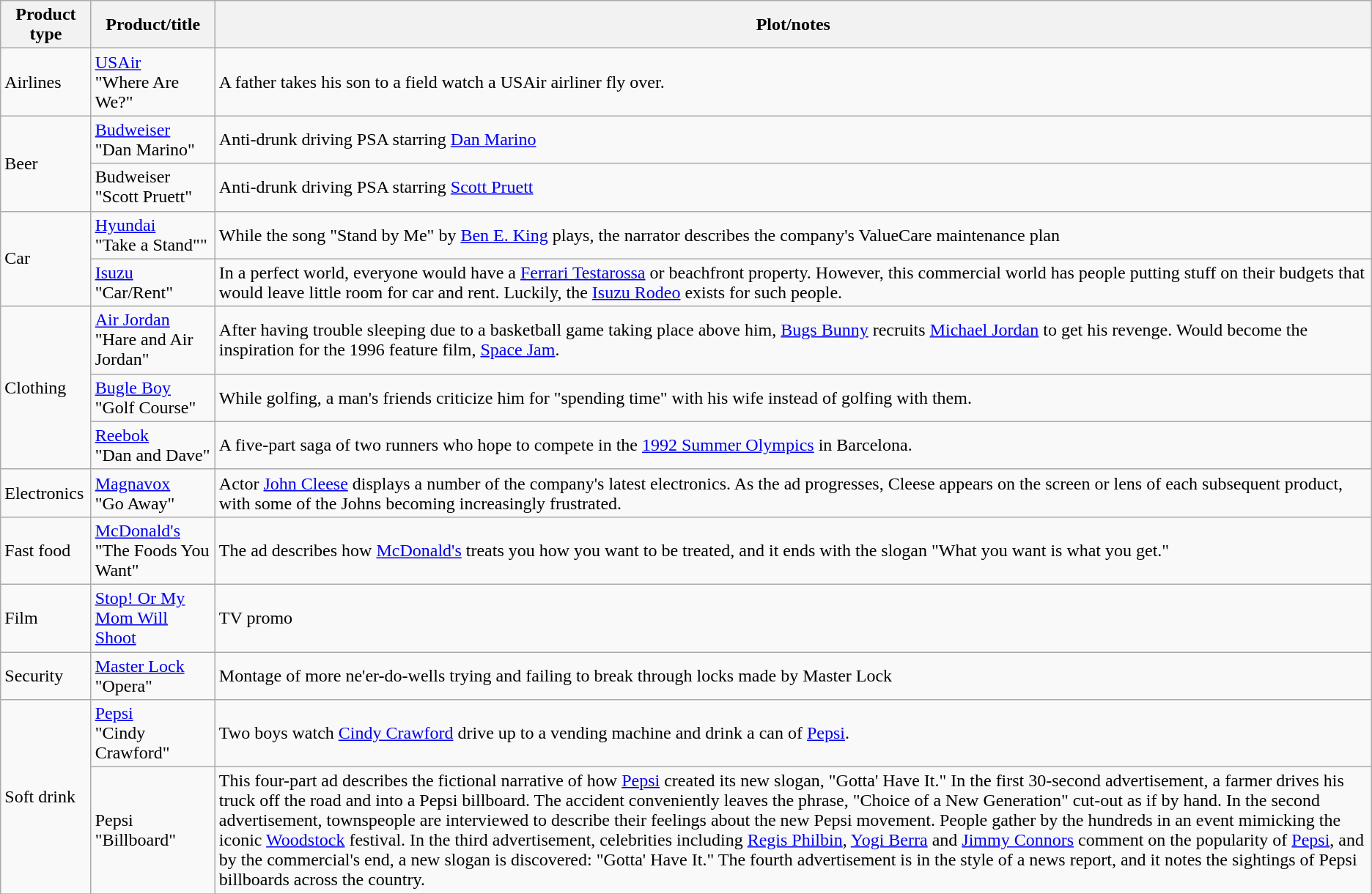<table class="wikitable">
<tr>
<th>Product type</th>
<th>Product/title</th>
<th>Plot/notes</th>
</tr>
<tr>
<td>Airlines</td>
<td><a href='#'>USAir</a><br>"Where Are We?"</td>
<td>A father takes his son to a field watch a USAir airliner fly over.</td>
</tr>
<tr>
<td rowspan="2">Beer</td>
<td><a href='#'>Budweiser</a><br>"Dan Marino"</td>
<td>Anti-drunk driving PSA starring <a href='#'>Dan Marino</a></td>
</tr>
<tr>
<td>Budweiser<br>"Scott Pruett"</td>
<td>Anti-drunk driving PSA starring <a href='#'>Scott Pruett</a></td>
</tr>
<tr>
<td rowspan="2">Car</td>
<td><a href='#'>Hyundai</a><br>"Take a Stand""</td>
<td>While the song "Stand by Me" by <a href='#'>Ben E. King</a> plays, the narrator describes the company's ValueCare maintenance plan</td>
</tr>
<tr>
<td><a href='#'>Isuzu</a><br>"Car/Rent"</td>
<td>In a perfect world, everyone would have a <a href='#'>Ferrari Testarossa</a> or beachfront property. However, this commercial world has people putting stuff on their budgets that would leave little room for car and rent. Luckily, the <a href='#'>Isuzu Rodeo</a> exists for such people.</td>
</tr>
<tr>
<td rowspan="3">Clothing</td>
<td><a href='#'>Air Jordan</a><br>"Hare and Air Jordan"</td>
<td>After having trouble sleeping due to a basketball game taking place above him, <a href='#'>Bugs Bunny</a> recruits <a href='#'>Michael Jordan</a> to get his revenge. Would become the inspiration for the 1996 feature film, <a href='#'>Space Jam</a>.</td>
</tr>
<tr>
<td><a href='#'>Bugle Boy</a><br>"Golf Course"</td>
<td>While golfing, a man's friends criticize him for "spending time" with his wife instead of golfing with them.</td>
</tr>
<tr>
<td><a href='#'>Reebok</a><br>"Dan and Dave"</td>
<td>A five-part saga of two runners who hope to compete in the <a href='#'>1992 Summer Olympics</a> in Barcelona.</td>
</tr>
<tr>
<td>Electronics</td>
<td><a href='#'>Magnavox</a><br>"Go Away"</td>
<td>Actor <a href='#'>John Cleese</a> displays a number of the company's latest electronics. As the ad progresses, Cleese appears on the screen or lens of each subsequent product, with some of the Johns becoming increasingly frustrated.</td>
</tr>
<tr>
<td>Fast food</td>
<td><a href='#'>McDonald's</a><br>"The Foods You Want"</td>
<td>The ad describes how <a href='#'>McDonald's</a> treats you how you want to be treated, and it ends with the slogan "What you want is what you get."</td>
</tr>
<tr>
<td>Film</td>
<td><a href='#'>Stop! Or My Mom Will Shoot</a></td>
<td>TV promo</td>
</tr>
<tr>
<td>Security</td>
<td><a href='#'>Master Lock</a><br>"Opera"</td>
<td>Montage of more ne'er-do-wells trying and failing to break through locks made by Master Lock</td>
</tr>
<tr>
<td rowspan="2">Soft drink</td>
<td><a href='#'>Pepsi</a><br>"Cindy Crawford"</td>
<td>Two boys watch <a href='#'>Cindy Crawford</a> drive up to a vending machine and drink a can of <a href='#'>Pepsi</a>.</td>
</tr>
<tr>
<td>Pepsi<br>"Billboard"</td>
<td>This four-part ad describes the fictional narrative of how <a href='#'>Pepsi</a> created its new slogan, "Gotta' Have It." In the first 30-second advertisement, a farmer drives his truck off the road and into a Pepsi billboard. The accident conveniently leaves the phrase, "Choice of a New Generation" cut-out as if by hand. In the second advertisement, townspeople are interviewed to describe their feelings about the new Pepsi movement. People gather by the hundreds in an event mimicking the iconic <a href='#'>Woodstock</a> festival. In the third advertisement, celebrities including <a href='#'>Regis Philbin</a>, <a href='#'>Yogi Berra</a> and <a href='#'>Jimmy Connors</a> comment on the popularity of <a href='#'>Pepsi</a>, and by the commercial's end, a new slogan is discovered: "Gotta' Have It." The fourth advertisement is in the style of a news report, and it notes the sightings of Pepsi billboards across the country.</td>
</tr>
<tr>
</tr>
</table>
